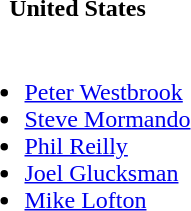<table>
<tr>
<th>United States</th>
</tr>
<tr>
<td><br><ul><li><a href='#'>Peter Westbrook</a></li><li><a href='#'>Steve Mormando</a></li><li><a href='#'>Phil Reilly</a></li><li><a href='#'>Joel Glucksman</a></li><li><a href='#'>Mike Lofton</a></li></ul></td>
</tr>
</table>
